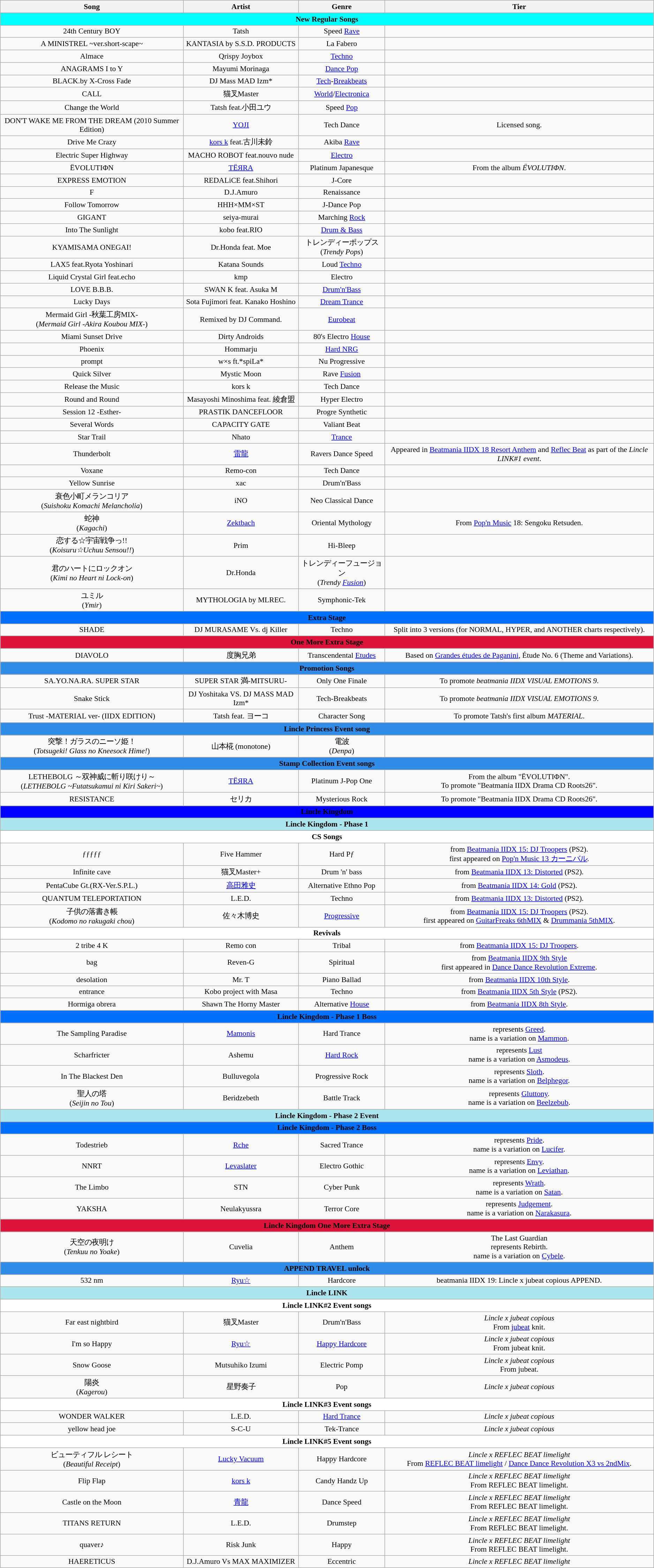<table class="wikitable sortable" style="font-size:90%; text-align:center;">
<tr>
<th><strong>Song</strong></th>
<th><strong>Artist</strong></th>
<th><strong>Genre</strong></th>
<th><strong>Tier</strong></th>
</tr>
<tr>
<th colspan="5" style="background:#00FFFF;">New Regular Songs</th>
</tr>
<tr>
<td>24th Century BOY</td>
<td>Tatsh</td>
<td>Speed <a href='#'>Rave</a></td>
<td></td>
</tr>
<tr>
<td>A MINISTREL ~ver.short-scape~</td>
<td>KANTASIA by S.S.D. PRODUCTS</td>
<td>La Fabero</td>
<td></td>
</tr>
<tr>
<td>Almace</td>
<td>Qrispy Joybox</td>
<td><a href='#'>Techno</a></td>
<td></td>
</tr>
<tr>
<td>ANAGRAMS I to Y</td>
<td>Mayumi Morinaga</td>
<td><a href='#'>Dance Pop</a></td>
<td></td>
</tr>
<tr>
<td>BLACK.by X-Cross Fade</td>
<td>DJ Mass MAD Izm*</td>
<td><a href='#'>Tech</a>-<a href='#'>Breakbeats</a></td>
<td></td>
</tr>
<tr>
<td>CALL</td>
<td>猫叉Master</td>
<td><a href='#'>World</a>/<a href='#'>Electronica</a></td>
<td></td>
</tr>
<tr>
<td>Change the World</td>
<td>Tatsh feat.小田ユウ</td>
<td>Speed <a href='#'>Pop</a></td>
<td></td>
</tr>
<tr>
<td>DON'T WAKE ME FROM THE DREAM (2010 Summer Edition)</td>
<td><a href='#'>YOJI</a></td>
<td>Tech Dance</td>
<td>Licensed song.</td>
</tr>
<tr>
<td>Drive Me Crazy</td>
<td><a href='#'>kors k</a> feat.古川未鈴</td>
<td>Akiba <a href='#'>Rave</a></td>
<td></td>
</tr>
<tr>
<td>Electric Super Highway</td>
<td>MACHO ROBOT feat.nouvo nude</td>
<td><a href='#'>Electro</a></td>
<td></td>
</tr>
<tr>
<td>ЁVOLUTIΦN</td>
<td><a href='#'>TЁЯRA</a></td>
<td>Platinum Japanesque</td>
<td>From the album <em>ЁVOLUTIΦN</em>.</td>
</tr>
<tr>
<td>EXPRESS EMOTION</td>
<td>REDALiCE feat.Shihori</td>
<td>J-Core</td>
<td></td>
</tr>
<tr>
<td>F</td>
<td>D.J.Amuro</td>
<td>Renaissance</td>
<td></td>
</tr>
<tr>
<td>Follow Tomorrow</td>
<td>HHH×MM×ST</td>
<td>J-Dance Pop</td>
<td></td>
</tr>
<tr>
<td>GIGANT</td>
<td>seiya-murai</td>
<td>Marching <a href='#'>Rock</a></td>
<td></td>
</tr>
<tr>
<td>Into The Sunlight</td>
<td>kobo feat.RIO</td>
<td><a href='#'>Drum & Bass</a></td>
<td></td>
</tr>
<tr>
<td>KYAMISAMA ONEGAI!</td>
<td>Dr.Honda feat. Moe</td>
<td>トレンディーポップス<br>(<em>Trendy Pops</em>)</td>
<td></td>
</tr>
<tr>
<td>LAX5 feat.Ryota Yoshinari</td>
<td>Katana Sounds</td>
<td>Loud <a href='#'>Techno</a></td>
<td></td>
</tr>
<tr>
<td>Liquid Crystal Girl feat.echo</td>
<td>kmp</td>
<td>Electro</td>
<td></td>
</tr>
<tr>
<td>LOVE B.B.B.</td>
<td>SWAN K feat. Asuka M</td>
<td><a href='#'>Drum'n'Bass</a></td>
<td></td>
</tr>
<tr>
<td>Lucky Days</td>
<td>Sota Fujimori feat. Kanako Hoshino</td>
<td><a href='#'>Dream Trance</a></td>
<td></td>
</tr>
<tr>
<td>Mermaid Girl -秋葉工房MIX-<br>(<em>Mermaid Girl -Akira Koubou MIX-</em>)</td>
<td>Remixed by DJ Command.</td>
<td><a href='#'>Eurobeat</a></td>
<td></td>
</tr>
<tr>
<td>Miami Sunset Drive</td>
<td>Dirty Androids</td>
<td>80's Electro <a href='#'>House</a></td>
<td></td>
</tr>
<tr>
<td>Phoenix</td>
<td>Hommarju</td>
<td><a href='#'>Hard NRG</a></td>
<td></td>
</tr>
<tr>
<td>prompt</td>
<td>w×s ft.*spiLa*</td>
<td>Nu Progressive</td>
<td></td>
</tr>
<tr>
<td>Quick Silver</td>
<td>Mystic Moon</td>
<td>Rave <a href='#'>Fusion</a></td>
<td></td>
</tr>
<tr>
<td>Release the Music</td>
<td>kors k</td>
<td>Tech Dance</td>
<td></td>
</tr>
<tr>
<td>Round and Round</td>
<td>Masayoshi Minoshima feat. 綾倉盟</td>
<td>Hyper Electro</td>
<td></td>
</tr>
<tr>
<td>Session 12 -Esther-</td>
<td>PRASTIK DANCEFLOOR</td>
<td>Progre Synthetic</td>
<td></td>
</tr>
<tr>
<td>Several Words</td>
<td>CAPACITY GATE</td>
<td>Valiant Beat</td>
<td></td>
</tr>
<tr>
<td>Star Trail</td>
<td>Nhato</td>
<td><a href='#'>Trance</a></td>
<td></td>
</tr>
<tr>
<td>Thunderbolt</td>
<td><a href='#'>雷龍</a></td>
<td>Ravers Dance Speed</td>
<td>Appeared in <a href='#'>Beatmania IIDX 18 Resort Anthem</a> and <a href='#'>Reflec Beat</a> as part of the <em>Lincle LINK#1 event</em>.</td>
</tr>
<tr>
<td>Voxane</td>
<td>Remo-con</td>
<td>Tech Dance</td>
<td></td>
</tr>
<tr>
<td>Yellow Sunrise</td>
<td>xac</td>
<td>Drum'n'Bass</td>
<td></td>
</tr>
<tr>
<td>衰色小町メランコリア<br>(<em>Suishoku Komachi Melancholia</em>)</td>
<td>iNO</td>
<td>Neo Classical Dance</td>
<td></td>
</tr>
<tr>
<td>蛇神<br>(<em>Kagachi</em>)</td>
<td><a href='#'>Zektbach</a></td>
<td>Oriental Mythology</td>
<td>From <a href='#'>Pop'n Music</a> 18: Sengoku Retsuden.</td>
</tr>
<tr>
<td>恋する☆宇宙戦争っ!!<br>(<em>Koisuru☆Uchuu Sensou!!</em>)</td>
<td>Prim</td>
<td>Hi-Bleep</td>
<td></td>
</tr>
<tr>
<td>君のハートにロックオン<br>(<em>Kimi no Heart ni Lock-on</em>)</td>
<td>Dr.Honda</td>
<td>トレンディーフュージョン<br>(<em>Trendy <a href='#'>Fusion</a></em>)</td>
<td></td>
</tr>
<tr>
<td>ユミル<br>(<em>Ymir</em>)</td>
<td>MYTHOLOGIA by MLREC.</td>
<td>Symphonic-Tek</td>
<td></td>
</tr>
<tr>
<th colspan="5" style="background:#0070FF;">Extra Stage</th>
</tr>
<tr>
<td>SHADE</td>
<td>DJ MURASAME Vs. dj Killer</td>
<td>Techno</td>
<td>Split into 3 versions (for NORMAL, HYPER, and ANOTHER charts respectively).</td>
</tr>
<tr>
<th colspan="5" style="background:#DC143C;">One More Extra Stage</th>
</tr>
<tr>
<td>DIAVOLO</td>
<td>度胸兄弟</td>
<td>Transcendental <a href='#'>Etudes</a></td>
<td>Based on <a href='#'>Grandes études de Paganini</a>, Étude No. 6 (Theme and Variations).</td>
</tr>
<tr>
<th colspan="5" style="background:#318CE7;">Promotion Songs</th>
</tr>
<tr>
<td>SA.YO.NA.RA. SUPER STAR</td>
<td>SUPER STAR 満-MITSURU-</td>
<td>Only One Finale</td>
<td>To promote <em>beatmania IIDX VISUAL EMOTIONS 9</em>.</td>
</tr>
<tr>
<td>Snake Stick</td>
<td>DJ Yoshitaka VS. DJ MASS MAD Izm*</td>
<td>Tech-Breakbeats</td>
<td>To promote <em>beatmania IIDX VISUAL EMOTIONS 9</em>.</td>
</tr>
<tr>
<td>Trust -MATERIAL ver- (IIDX EDITION)</td>
<td>Tatsh feat. ヨーコ</td>
<td>Character Song</td>
<td>To promote Tatsh's first album <em>MATERIAL</em>.</td>
</tr>
<tr>
<th colspan="5" style="background:#318CE7;">Lincle Princess Event song</th>
</tr>
<tr>
<td>突撃！ガラスのニーソ姫！<br>(<em>Totsugeki! Glass no Kneesock Hime!</em>)</td>
<td>山本椛 (monotone)</td>
<td>電波<br>(<em>Denpa</em>)</td>
</tr>
<tr>
<th colspan="5" style="background:#318CE7;">Stamp Collection Event songs</th>
</tr>
<tr>
<td>LETHEBOLG ～双神威に斬り咲けり～<br>(<em>LETHEBOLG ~Futatsukamui ni Kiri Sakeri~</em>)</td>
<td><a href='#'>TЁЯRA</a></td>
<td>Platinum J-Pop One</td>
<td>From the album "ЁVOLUTIΦN".<br>To promote "Beatmania IIDX Drama CD Roots26".</td>
</tr>
<tr>
<td>RESISTANCE</td>
<td>セリカ</td>
<td>Mysterious Rock</td>
<td>To promote "Beatmania IIDX Drama CD Roots26".</td>
</tr>
<tr>
<th colspan="5" style="background:#0000FF;">Lincle Kingdom</th>
</tr>
<tr>
<th colspan="5" style="background:#ACE5EE;">Lincle Kingdom - Phase 1</th>
</tr>
<tr>
<th colspan="5" style="background:#FFFFFF;">CS Songs</th>
</tr>
<tr>
<td>ƒƒƒƒƒ</td>
<td>Five Hammer</td>
<td>Hard Pƒ</td>
<td>from <a href='#'>Beatmania IIDX 15: DJ Troopers</a> (PS2).<br>first appeared on <a href='#'>Pop'n Music 13 カーニバル</a>.</td>
</tr>
<tr>
<td>Infinite cave</td>
<td>猫叉Master+</td>
<td>Drum 'n' bass</td>
<td>from <a href='#'>Beatmania IIDX 13: Distorted</a> (PS2).</td>
</tr>
<tr>
<td>PentaCube Gt.(RX-Ver.S.P.L.)</td>
<td><a href='#'>高田雅史</a></td>
<td>Alternative Ethno Pop</td>
<td>from <a href='#'>Beatmania IIDX 14: Gold</a> (PS2).</td>
</tr>
<tr>
<td>QUANTUM TELEPORTATION</td>
<td>L.E.D.</td>
<td>Techno</td>
<td>from <a href='#'>Beatmania IIDX 13: Distorted</a> (PS2).</td>
</tr>
<tr>
<td>子供の落書き帳<br>(<em>Kodomo no rakugaki chou</em>)</td>
<td>佐々木博史</td>
<td><a href='#'>Progressive</a></td>
<td>from <a href='#'>Beatmania IIDX 15: DJ Troopers</a> (PS2).<br>first appeared on <a href='#'>GuitarFreaks 6thMIX</a> & <a href='#'>Drummania 5thMIX</a>.</td>
</tr>
<tr>
<th colspan="5" style="background:#FFFFFF;">Revivals</th>
</tr>
<tr>
<td>2 tribe 4 K</td>
<td>Remo con</td>
<td>Tribal</td>
<td>from <a href='#'>Beatmania IIDX 15: DJ Troopers</a>.</td>
</tr>
<tr>
<td>bag</td>
<td>Reven-G</td>
<td>Spiritual</td>
<td>from <a href='#'>Beatmania IIDX 9th Style</a><br>first appeared in <a href='#'>Dance Dance Revolution Extreme</a>.</td>
</tr>
<tr>
<td>desolation</td>
<td>Mr. T</td>
<td>Piano Ballad</td>
<td>from <a href='#'>Beatmania IIDX 10th Style</a>.</td>
</tr>
<tr>
<td>entrance</td>
<td>Kobo project with Masa</td>
<td>Techno</td>
<td>from <a href='#'>Beatmania IIDX 5th Style</a> (PS2).</td>
</tr>
<tr>
<td>Hormiga obrera</td>
<td>Shawn The Horny Master</td>
<td>Alternative <a href='#'>House</a></td>
<td>from <a href='#'>Beatmania IIDX 8th Style</a>.</td>
</tr>
<tr>
<th colspan="5" style="background:#0070FF;">Lincle Kingdom - Phase 1 Boss</th>
</tr>
<tr>
<td>The Sampling Paradise</td>
<td><a href='#'>Mamonis</a></td>
<td>Hard Trance</td>
<td>represents <a href='#'>Greed</a>.<br>name is a variation on <a href='#'>Mammon</a>.</td>
</tr>
<tr>
<td>Scharfricter</td>
<td>Ashemu</td>
<td><a href='#'>Hard Rock</a></td>
<td>represents <a href='#'>Lust</a><br>name is a variation on <a href='#'>Asmodeus</a>.</td>
</tr>
<tr>
<td>In The Blackest Den</td>
<td>Bulluvegola</td>
<td>Progressive Rock</td>
<td>represents <a href='#'>Sloth</a>.<br>name is a variation on <a href='#'>Belphegor</a>.</td>
</tr>
<tr>
<td>聖人の塔<br>(<em>Seijin no Tou</em>)</td>
<td>Beridzebeth</td>
<td>Battle Track</td>
<td>represents <a href='#'>Gluttony</a>.<br>name is a variation on <a href='#'>Beelzebub</a>.</td>
</tr>
<tr>
<th colspan="5" style="background:#ACE5EE;">Lincle Kingdom - Phase 2 Event</th>
</tr>
<tr>
<th colspan="5" style="background:#0070FF;">Lincle Kingdom - Phase 2 Boss</th>
</tr>
<tr>
<td>Todestrieb</td>
<td><a href='#'>Rche</a></td>
<td>Sacred Trance</td>
<td>represents <a href='#'>Pride</a>.<br>name is a variation on <a href='#'>Lucifer</a>.</td>
</tr>
<tr>
<td>NNRT</td>
<td><a href='#'>Levaslater</a></td>
<td>Electro Gothic</td>
<td>represents <a href='#'>Envy</a>.<br>name is a variation on <a href='#'>Leviathan</a>.</td>
</tr>
<tr>
<td>The Limbo</td>
<td>STN</td>
<td>Cyber Punk</td>
<td>represents <a href='#'>Wrath</a>.<br>name is a variation on <a href='#'>Satan</a>.</td>
</tr>
<tr>
<td>YAKSHA</td>
<td>Neulakyussra</td>
<td>Terror Core</td>
<td>represents <a href='#'>Judgement</a>.<br>name is a variation on <a href='#'>Narakasura</a>.</td>
</tr>
<tr>
<th colspan="5" style="background:#DC143C;">Lincle Kingdom One More Extra Stage</th>
</tr>
<tr>
<td>天空の夜明け<br>(<em>Tenkuu no Yoake</em>)</td>
<td>Cuvelia</td>
<td>Anthem</td>
<td>The Last Guardian<br>represents Rebirth.<br>name is a variation on <a href='#'>Cybele</a>.</td>
</tr>
<tr>
<th colspan="5" style="background:#318CE7;">APPEND TRAVEL unlock</th>
</tr>
<tr>
<td>532 nm</td>
<td><a href='#'>Ryu☆</a></td>
<td>Hardcore</td>
<td>beatmania IIDX 19: Lincle x jubeat copious APPEND.</td>
</tr>
<tr>
<th colspan="5" style="background:#ACE5EE;">Lincle LINK</th>
</tr>
<tr>
<th colspan="5" style="background:#FFFFFF;">Lincle LINK#2 Event songs</th>
</tr>
<tr>
<td>Far east nightbird</td>
<td>猫叉Master</td>
<td>Drum'n'Bass</td>
<td><em>Lincle x jubeat copious</em><br>From <a href='#'>jubeat</a> knit.</td>
</tr>
<tr>
<td>I'm so Happy</td>
<td><a href='#'>Ryu☆</a></td>
<td><a href='#'>Happy Hardcore</a></td>
<td><em>Lincle x jubeat copious</em><br>From jubeat knit.</td>
</tr>
<tr>
<td>Snow Goose</td>
<td>Mutsuhiko Izumi</td>
<td>Electric Pomp</td>
<td><em>Lincle x jubeat copious</em><br>From jubeat.</td>
</tr>
<tr>
<td>陽炎<br>(<em>Kagerou</em>)</td>
<td>星野奏子</td>
<td>Pop</td>
<td><em>Lincle x jubeat copious</em><br></td>
</tr>
<tr>
<th colspan="5" style="background:#FFFFFF;">Lincle LINK#3 Event songs</th>
</tr>
<tr>
<td>WONDER WALKER</td>
<td>L.E.D.</td>
<td><a href='#'>Hard Trance</a></td>
<td><em>Lincle x jubeat copious</em><br></td>
</tr>
<tr>
<td>yellow head joe</td>
<td>S-C-U</td>
<td>Tek-Trance</td>
<td><em>Lincle x jubeat copious</em><br></td>
</tr>
<tr>
<th colspan="5" style="background:#FFFFFF;">Lincle LINK#5 Event songs</th>
</tr>
<tr>
<td>ビューティフル レシート<br>(<em>Beautiful Receipt</em>)</td>
<td><a href='#'>Lucky Vacuum</a></td>
<td>Happy Hardcore</td>
<td><em>Lincle x REFLEC BEAT limelight</em><br>From <a href='#'>REFLEC BEAT limelight</a> / <a href='#'>Dance Dance Revolution X3 vs 2ndMix</a>.</td>
</tr>
<tr>
<td>Flip Flap</td>
<td><a href='#'>kors k</a></td>
<td>Candy Handz Up</td>
<td><em>Lincle x REFLEC BEAT limelight</em><br>From REFLEC BEAT limelight.</td>
</tr>
<tr>
<td>Castle on the Moon</td>
<td><a href='#'>青龍</a></td>
<td>Dance Speed</td>
<td><em>Lincle x REFLEC BEAT limelight</em><br>From REFLEC BEAT limelight.</td>
</tr>
<tr>
<td>TITANS RETURN</td>
<td>L.E.D.</td>
<td>Drumstep</td>
<td><em>Lincle x REFLEC BEAT limelight</em><br>From REFLEC BEAT limelight.</td>
</tr>
<tr>
<td>quaver♪</td>
<td>Risk Junk</td>
<td>Happy</td>
<td><em>Lincle x REFLEC BEAT limelight</em><br>From REFLEC BEAT limelight.</td>
</tr>
<tr>
<td>HAERETICUS</td>
<td>D.J.Amuro Vs MAX MAXIMIZER</td>
<td>Eccentric</td>
<td><em>Lincle x REFLEC BEAT limelight</em></td>
</tr>
</table>
